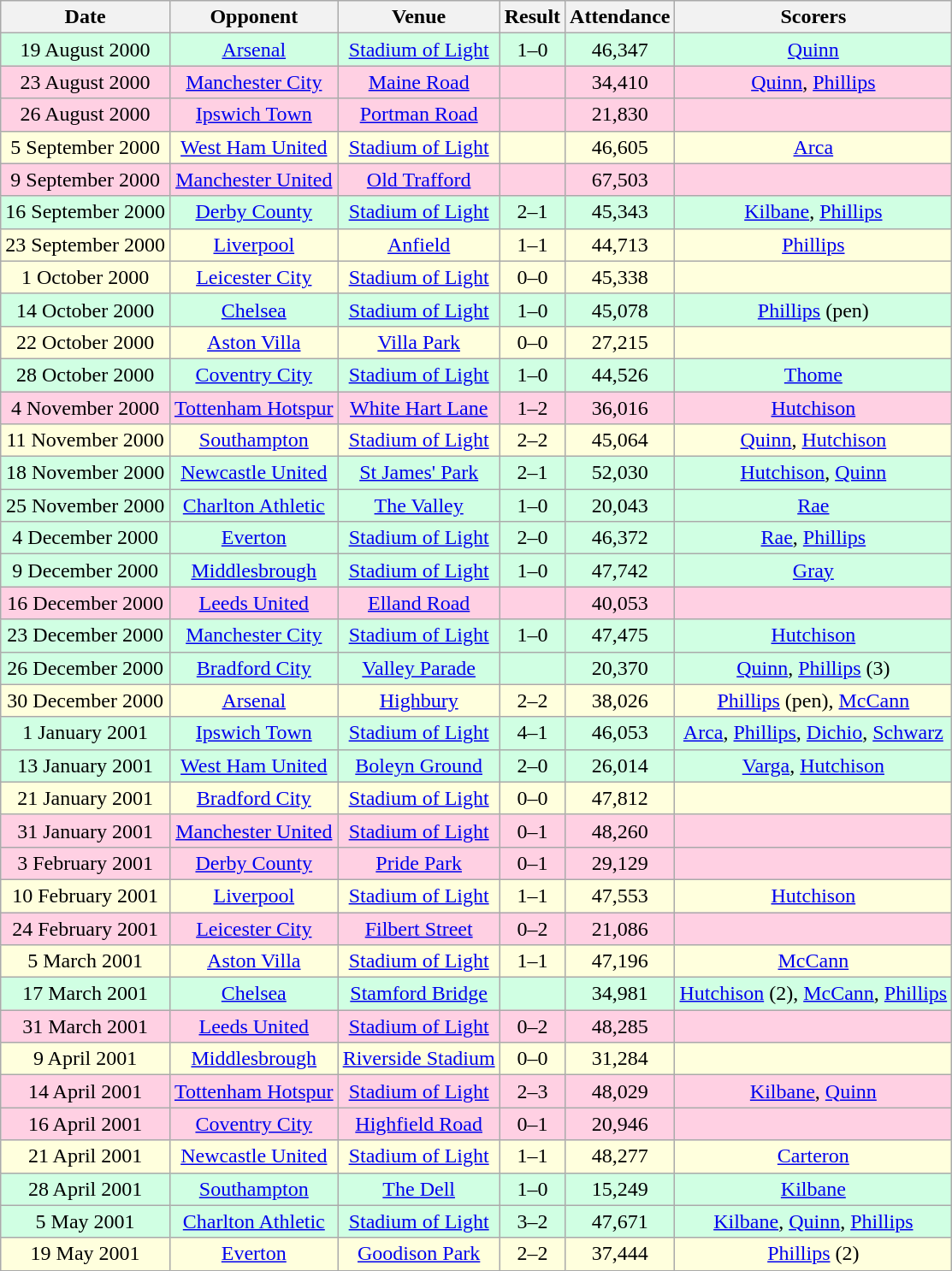<table class="wikitable sortable" style="text-align:center;">
<tr>
<th>Date</th>
<th>Opponent</th>
<th>Venue</th>
<th>Result</th>
<th>Attendance</th>
<th>Scorers</th>
</tr>
<tr style="background:#d0ffe3;">
<td>19 August 2000</td>
<td><a href='#'>Arsenal</a></td>
<td><a href='#'>Stadium of Light</a></td>
<td>1–0</td>
<td>46,347</td>
<td><a href='#'>Quinn</a></td>
</tr>
<tr style="background:#ffd0e3;">
<td>23 August 2000</td>
<td><a href='#'>Manchester City</a></td>
<td><a href='#'>Maine Road</a></td>
<td></td>
<td>34,410</td>
<td><a href='#'>Quinn</a>, <a href='#'>Phillips</a></td>
</tr>
<tr style="background:#ffd0e3;">
<td>26 August 2000</td>
<td><a href='#'>Ipswich Town</a></td>
<td><a href='#'>Portman Road</a></td>
<td></td>
<td>21,830</td>
<td></td>
</tr>
<tr style="background:#ffffdd;">
<td>5 September 2000</td>
<td><a href='#'>West Ham United</a></td>
<td><a href='#'>Stadium of Light</a></td>
<td></td>
<td>46,605</td>
<td><a href='#'>Arca</a></td>
</tr>
<tr style="background:#ffd0e3;">
<td>9 September 2000</td>
<td><a href='#'>Manchester United</a></td>
<td><a href='#'>Old Trafford</a></td>
<td></td>
<td>67,503</td>
<td></td>
</tr>
<tr style="background:#d0ffe3;">
<td>16 September 2000</td>
<td><a href='#'>Derby County</a></td>
<td><a href='#'>Stadium of Light</a></td>
<td>2–1</td>
<td>45,343</td>
<td><a href='#'>Kilbane</a>, <a href='#'>Phillips</a></td>
</tr>
<tr style="background:#ffffdd;">
<td>23 September 2000</td>
<td><a href='#'>Liverpool</a></td>
<td><a href='#'>Anfield</a></td>
<td>1–1</td>
<td>44,713</td>
<td><a href='#'>Phillips</a></td>
</tr>
<tr style="background:#ffffdd;">
<td>1 October 2000</td>
<td><a href='#'>Leicester City</a></td>
<td><a href='#'>Stadium of Light</a></td>
<td>0–0</td>
<td>45,338</td>
<td></td>
</tr>
<tr style="background:#d0ffe3;">
<td>14 October 2000</td>
<td><a href='#'>Chelsea</a></td>
<td><a href='#'>Stadium of Light</a></td>
<td>1–0</td>
<td>45,078</td>
<td><a href='#'>Phillips</a> (pen)</td>
</tr>
<tr style="background:#ffffdd;">
<td>22 October 2000</td>
<td><a href='#'>Aston Villa</a></td>
<td><a href='#'>Villa Park</a></td>
<td>0–0</td>
<td>27,215</td>
<td></td>
</tr>
<tr style="background:#d0ffe3;">
<td>28 October 2000</td>
<td><a href='#'>Coventry City</a></td>
<td><a href='#'>Stadium of Light</a></td>
<td>1–0</td>
<td>44,526</td>
<td><a href='#'>Thome</a></td>
</tr>
<tr style="background:#ffd0e3;">
<td>4 November 2000</td>
<td><a href='#'>Tottenham Hotspur</a></td>
<td><a href='#'>White Hart Lane</a></td>
<td>1–2</td>
<td>36,016</td>
<td><a href='#'>Hutchison</a></td>
</tr>
<tr style="background:#ffffdd;">
<td>11 November 2000</td>
<td><a href='#'>Southampton</a></td>
<td><a href='#'>Stadium of Light</a></td>
<td>2–2</td>
<td>45,064</td>
<td><a href='#'>Quinn</a>, <a href='#'>Hutchison</a></td>
</tr>
<tr style="background:#d0ffe3;">
<td>18 November 2000</td>
<td><a href='#'>Newcastle United</a></td>
<td><a href='#'>St James' Park</a></td>
<td>2–1</td>
<td>52,030</td>
<td><a href='#'>Hutchison</a>, <a href='#'>Quinn</a></td>
</tr>
<tr style="background:#d0ffe3;">
<td>25 November 2000</td>
<td><a href='#'>Charlton Athletic</a></td>
<td><a href='#'>The Valley</a></td>
<td>1–0</td>
<td>20,043</td>
<td><a href='#'>Rae</a></td>
</tr>
<tr style="background:#d0ffe3;">
<td>4 December 2000</td>
<td><a href='#'>Everton</a></td>
<td><a href='#'>Stadium of Light</a></td>
<td>2–0</td>
<td>46,372</td>
<td><a href='#'>Rae</a>, <a href='#'>Phillips</a></td>
</tr>
<tr style="background:#d0ffe3;">
<td>9 December 2000</td>
<td><a href='#'>Middlesbrough</a></td>
<td><a href='#'>Stadium of Light</a></td>
<td>1–0</td>
<td>47,742</td>
<td><a href='#'>Gray</a></td>
</tr>
<tr style="background:#ffd0e3;">
<td>16 December 2000</td>
<td><a href='#'>Leeds United</a></td>
<td><a href='#'>Elland Road</a></td>
<td></td>
<td>40,053</td>
<td></td>
</tr>
<tr style="background:#d0ffe3;">
<td>23 December 2000</td>
<td><a href='#'>Manchester City</a></td>
<td><a href='#'>Stadium of Light</a></td>
<td>1–0</td>
<td>47,475</td>
<td><a href='#'>Hutchison</a></td>
</tr>
<tr style="background:#d0ffe3;">
<td>26 December 2000</td>
<td><a href='#'>Bradford City</a></td>
<td><a href='#'>Valley Parade</a></td>
<td></td>
<td>20,370</td>
<td><a href='#'>Quinn</a>, <a href='#'>Phillips</a> (3)</td>
</tr>
<tr style="background:#ffffdd;">
<td>30 December 2000</td>
<td><a href='#'>Arsenal</a></td>
<td><a href='#'>Highbury</a></td>
<td>2–2</td>
<td>38,026</td>
<td><a href='#'>Phillips</a> (pen), <a href='#'>McCann</a></td>
</tr>
<tr style="background:#d0ffe3;">
<td>1 January 2001</td>
<td><a href='#'>Ipswich Town</a></td>
<td><a href='#'>Stadium of Light</a></td>
<td>4–1</td>
<td>46,053</td>
<td><a href='#'>Arca</a>, <a href='#'>Phillips</a>, <a href='#'>Dichio</a>, <a href='#'>Schwarz</a></td>
</tr>
<tr style="background:#d0ffe3;">
<td>13 January 2001</td>
<td><a href='#'>West Ham United</a></td>
<td><a href='#'>Boleyn Ground</a></td>
<td>2–0</td>
<td>26,014</td>
<td><a href='#'>Varga</a>, <a href='#'>Hutchison</a></td>
</tr>
<tr style="background:#ffffdd;">
<td>21 January 2001</td>
<td><a href='#'>Bradford City</a></td>
<td><a href='#'>Stadium of Light</a></td>
<td>0–0</td>
<td>47,812</td>
<td></td>
</tr>
<tr style="background:#ffd0e3;">
<td>31 January 2001</td>
<td><a href='#'>Manchester United</a></td>
<td><a href='#'>Stadium of Light</a></td>
<td>0–1</td>
<td>48,260</td>
<td></td>
</tr>
<tr style="background:#ffd0e3;">
<td>3 February 2001</td>
<td><a href='#'>Derby County</a></td>
<td><a href='#'>Pride Park</a></td>
<td>0–1</td>
<td>29,129</td>
<td></td>
</tr>
<tr style="background:#ffffdd;">
<td>10 February 2001</td>
<td><a href='#'>Liverpool</a></td>
<td><a href='#'>Stadium of Light</a></td>
<td>1–1</td>
<td>47,553</td>
<td><a href='#'>Hutchison</a></td>
</tr>
<tr style="background:#ffd0e3;">
<td>24 February 2001</td>
<td><a href='#'>Leicester City</a></td>
<td><a href='#'>Filbert Street</a></td>
<td>0–2</td>
<td>21,086</td>
<td></td>
</tr>
<tr style="background:#ffffdd;">
<td>5 March 2001</td>
<td><a href='#'>Aston Villa</a></td>
<td><a href='#'>Stadium of Light</a></td>
<td>1–1</td>
<td>47,196</td>
<td><a href='#'>McCann</a></td>
</tr>
<tr style="background:#d0ffe3;">
<td>17 March 2001</td>
<td><a href='#'>Chelsea</a></td>
<td><a href='#'>Stamford Bridge</a></td>
<td></td>
<td>34,981</td>
<td><a href='#'>Hutchison</a> (2), <a href='#'>McCann</a>, <a href='#'>Phillips</a></td>
</tr>
<tr style="background:#ffd0e3;">
<td>31 March 2001</td>
<td><a href='#'>Leeds United</a></td>
<td><a href='#'>Stadium of Light</a></td>
<td>0–2</td>
<td>48,285</td>
<td></td>
</tr>
<tr style="background:#ffffdd;">
<td>9 April 2001</td>
<td><a href='#'>Middlesbrough</a></td>
<td><a href='#'>Riverside Stadium</a></td>
<td>0–0</td>
<td>31,284</td>
<td></td>
</tr>
<tr style="background:#ffd0e3;">
<td>14 April 2001</td>
<td><a href='#'>Tottenham Hotspur</a></td>
<td><a href='#'>Stadium of Light</a></td>
<td>2–3</td>
<td>48,029</td>
<td><a href='#'>Kilbane</a>, <a href='#'>Quinn</a></td>
</tr>
<tr style="background:#ffd0e3;">
<td>16 April 2001</td>
<td><a href='#'>Coventry City</a></td>
<td><a href='#'>Highfield Road</a></td>
<td>0–1</td>
<td>20,946</td>
<td></td>
</tr>
<tr style="background:#ffffdd;">
<td>21 April 2001</td>
<td><a href='#'>Newcastle United</a></td>
<td><a href='#'>Stadium of Light</a></td>
<td>1–1</td>
<td>48,277</td>
<td><a href='#'>Carteron</a></td>
</tr>
<tr style="background:#d0ffe3;">
<td>28 April 2001</td>
<td><a href='#'>Southampton</a></td>
<td><a href='#'>The Dell</a></td>
<td>1–0</td>
<td>15,249</td>
<td><a href='#'>Kilbane</a></td>
</tr>
<tr style="background:#d0ffe3;">
<td>5 May 2001</td>
<td><a href='#'>Charlton Athletic</a></td>
<td><a href='#'>Stadium of Light</a></td>
<td>3–2</td>
<td>47,671</td>
<td><a href='#'>Kilbane</a>, <a href='#'>Quinn</a>, <a href='#'>Phillips</a></td>
</tr>
<tr style="background:#ffffdd;">
<td>19 May 2001</td>
<td><a href='#'>Everton</a></td>
<td><a href='#'>Goodison Park</a></td>
<td>2–2</td>
<td>37,444</td>
<td><a href='#'>Phillips</a> (2)</td>
</tr>
</table>
